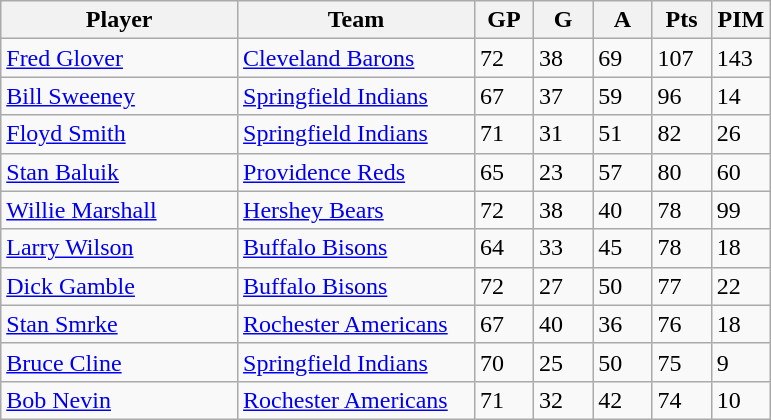<table class="wikitable">
<tr>
<th bgcolor="#DDDDFF" width="30%">Player</th>
<th bgcolor="#DDDDFF" width="30%">Team</th>
<th bgcolor="#DDDDFF" width="7.5%">GP</th>
<th bgcolor="#DDDDFF" width="7.5%">G</th>
<th bgcolor="#DDDDFF" width="7.5%">A</th>
<th bgcolor="#DDDDFF" width="7.5%">Pts</th>
<th bgcolor="#DDDDFF" width="7.5%">PIM</th>
</tr>
<tr>
<td><a href='#'>Fred Glover</a></td>
<td><a href='#'>Cleveland Barons</a></td>
<td>72</td>
<td>38</td>
<td>69</td>
<td>107</td>
<td>143</td>
</tr>
<tr>
<td><a href='#'>Bill Sweeney</a></td>
<td><a href='#'>Springfield Indians</a></td>
<td>67</td>
<td>37</td>
<td>59</td>
<td>96</td>
<td>14</td>
</tr>
<tr>
<td><a href='#'>Floyd Smith</a></td>
<td><a href='#'>Springfield Indians</a></td>
<td>71</td>
<td>31</td>
<td>51</td>
<td>82</td>
<td>26</td>
</tr>
<tr>
<td><a href='#'>Stan Baluik</a></td>
<td><a href='#'>Providence Reds</a></td>
<td>65</td>
<td>23</td>
<td>57</td>
<td>80</td>
<td>60</td>
</tr>
<tr>
<td><a href='#'>Willie Marshall</a></td>
<td><a href='#'>Hershey Bears</a></td>
<td>72</td>
<td>38</td>
<td>40</td>
<td>78</td>
<td>99</td>
</tr>
<tr>
<td><a href='#'>Larry Wilson</a></td>
<td><a href='#'>Buffalo Bisons</a></td>
<td>64</td>
<td>33</td>
<td>45</td>
<td>78</td>
<td>18</td>
</tr>
<tr>
<td><a href='#'>Dick Gamble</a></td>
<td><a href='#'>Buffalo Bisons</a></td>
<td>72</td>
<td>27</td>
<td>50</td>
<td>77</td>
<td>22</td>
</tr>
<tr>
<td><a href='#'>Stan Smrke</a></td>
<td><a href='#'>Rochester Americans</a></td>
<td>67</td>
<td>40</td>
<td>36</td>
<td>76</td>
<td>18</td>
</tr>
<tr>
<td><a href='#'>Bruce Cline</a></td>
<td><a href='#'>Springfield Indians</a></td>
<td>70</td>
<td>25</td>
<td>50</td>
<td>75</td>
<td>9</td>
</tr>
<tr>
<td><a href='#'>Bob Nevin</a></td>
<td><a href='#'>Rochester Americans</a></td>
<td>71</td>
<td>32</td>
<td>42</td>
<td>74</td>
<td>10</td>
</tr>
</table>
